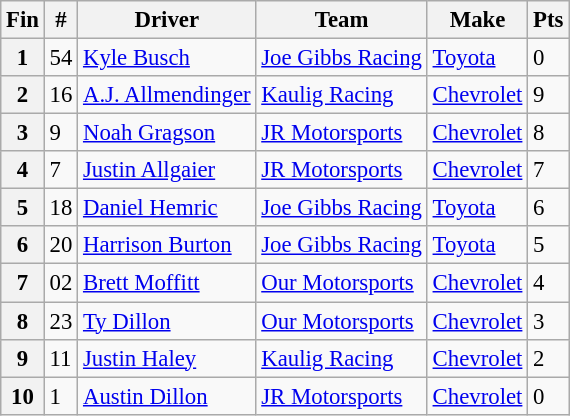<table class="wikitable" style="font-size:95%">
<tr>
<th>Fin</th>
<th>#</th>
<th>Driver</th>
<th>Team</th>
<th>Make</th>
<th>Pts</th>
</tr>
<tr>
<th>1</th>
<td>54</td>
<td><a href='#'>Kyle Busch</a></td>
<td><a href='#'>Joe Gibbs Racing</a></td>
<td><a href='#'>Toyota</a></td>
<td>0</td>
</tr>
<tr>
<th>2</th>
<td>16</td>
<td><a href='#'>A.J. Allmendinger</a></td>
<td><a href='#'>Kaulig Racing</a></td>
<td><a href='#'>Chevrolet</a></td>
<td>9</td>
</tr>
<tr>
<th>3</th>
<td>9</td>
<td><a href='#'>Noah Gragson</a></td>
<td><a href='#'>JR Motorsports</a></td>
<td><a href='#'>Chevrolet</a></td>
<td>8</td>
</tr>
<tr>
<th>4</th>
<td>7</td>
<td><a href='#'>Justin Allgaier</a></td>
<td><a href='#'>JR Motorsports</a></td>
<td><a href='#'>Chevrolet</a></td>
<td>7</td>
</tr>
<tr>
<th>5</th>
<td>18</td>
<td><a href='#'>Daniel Hemric</a></td>
<td><a href='#'>Joe Gibbs Racing</a></td>
<td><a href='#'>Toyota</a></td>
<td>6</td>
</tr>
<tr>
<th>6</th>
<td>20</td>
<td><a href='#'>Harrison Burton</a></td>
<td><a href='#'>Joe Gibbs Racing</a></td>
<td><a href='#'>Toyota</a></td>
<td>5</td>
</tr>
<tr>
<th>7</th>
<td>02</td>
<td><a href='#'>Brett Moffitt</a></td>
<td><a href='#'>Our Motorsports</a></td>
<td><a href='#'>Chevrolet</a></td>
<td>4</td>
</tr>
<tr>
<th>8</th>
<td>23</td>
<td><a href='#'>Ty Dillon</a></td>
<td><a href='#'>Our Motorsports</a></td>
<td><a href='#'>Chevrolet</a></td>
<td>3</td>
</tr>
<tr>
<th>9</th>
<td>11</td>
<td><a href='#'>Justin Haley</a></td>
<td><a href='#'>Kaulig Racing</a></td>
<td><a href='#'>Chevrolet</a></td>
<td>2</td>
</tr>
<tr>
<th>10</th>
<td>1</td>
<td><a href='#'>Austin Dillon</a></td>
<td><a href='#'>JR Motorsports</a></td>
<td><a href='#'>Chevrolet</a></td>
<td>0</td>
</tr>
</table>
